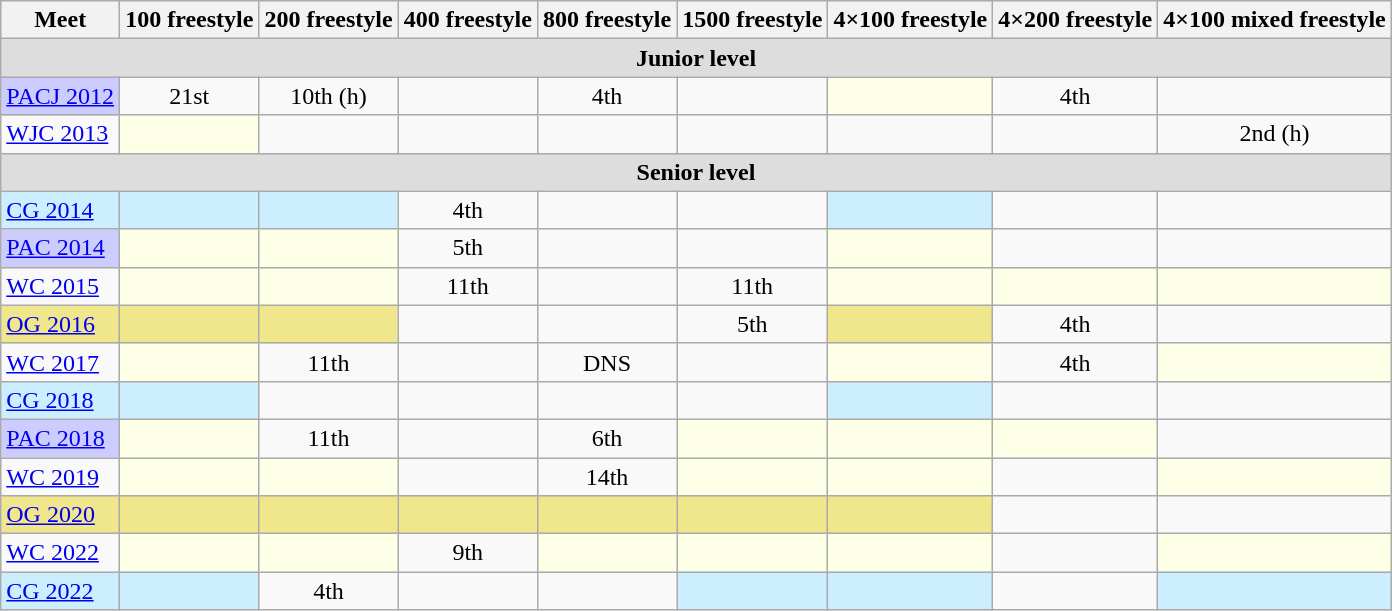<table class="sortable wikitable">
<tr>
<th>Meet</th>
<th class="unsortable">100 freestyle</th>
<th class="unsortable">200 freestyle</th>
<th class="unsortable">400 freestyle</th>
<th class="unsortable">800 freestyle</th>
<th class="unsortable">1500 freestyle</th>
<th class="unsortable">4×100 freestyle</th>
<th class="unsortable">4×200 freestyle</th>
<th class="unsortable">4×100 mixed freestyle</th>
</tr>
<tr bgcolor="#DDDDDD">
<td colspan="9" align="center"><strong>Junior level</strong></td>
</tr>
<tr>
<td style="background:#ccccff"><a href='#'>PACJ 2012</a></td>
<td align="center">21st</td>
<td align="center">10th (h)</td>
<td align="center"></td>
<td align="center">4th</td>
<td align="center"></td>
<td style="background:#fdffe7"></td>
<td align="center">4th</td>
<td></td>
</tr>
<tr>
<td><a href='#'>WJC 2013</a></td>
<td style="background:#fdffe7"></td>
<td align="center"></td>
<td align="center"></td>
<td align="center"></td>
<td align="center"></td>
<td align="center"></td>
<td align="center"></td>
<td align="center">2nd (h)</td>
</tr>
<tr bgcolor="#DDDDDD">
<td colspan="9" align="center"><strong>Senior level</strong></td>
</tr>
<tr>
<td style="background:#cceeff"><a href='#'>CG 2014</a></td>
<td style="background:#cceeff"></td>
<td style="background:#cceeff"></td>
<td align="center">4th</td>
<td></td>
<td align="center"></td>
<td style="background:#cceeff"></td>
<td align="center"></td>
<td></td>
</tr>
<tr>
<td style="background:#ccccff"><a href='#'>PAC 2014</a></td>
<td style="background:#fdffe7"></td>
<td style="background:#fdffe7"></td>
<td align="center">5th</td>
<td align="center"></td>
<td align="center"></td>
<td style="background:#fdffe7"></td>
<td align="center"></td>
<td></td>
</tr>
<tr>
<td><a href='#'>WC 2015</a></td>
<td style="background:#fdffe7"></td>
<td style="background:#fdffe7"></td>
<td align="center">11th</td>
<td align="center"></td>
<td align="center">11th</td>
<td style="background:#fdffe7"></td>
<td style="background:#fdffe7"></td>
<td style="background:#fdffe7"></td>
</tr>
<tr>
<td style="background:#f0e68c"><a href='#'>OG 2016</a></td>
<td style="background:#f0e68c"></td>
<td style="background:#f0e68c"></td>
<td align="center"></td>
<td></td>
<td align="center">5th</td>
<td style="background:#f0e68c"></td>
<td align="center">4th</td>
<td></td>
</tr>
<tr>
<td><a href='#'>WC 2017</a></td>
<td style="background:#fdffe7"></td>
<td align="center">11th</td>
<td align="center"></td>
<td align="center">DNS</td>
<td align="center"></td>
<td style="background:#fdffe7"></td>
<td align="center">4th</td>
<td style="background:#fdffe7"></td>
</tr>
<tr>
<td style="background:#cceeff"><a href='#'>CG 2018</a></td>
<td style="background:#cceeff"></td>
<td align="center"></td>
<td align="center"></td>
<td></td>
<td align="center"></td>
<td style="background:#cceeff"></td>
<td align="center"></td>
<td></td>
</tr>
<tr>
<td style="background:#ccccff"><a href='#'>PAC 2018</a></td>
<td style="background:#fdffe7"></td>
<td align="center">11th</td>
<td align="center"></td>
<td align="center">6th</td>
<td style="background:#fdffe7"></td>
<td style="background:#fdffe7"></td>
<td style="background:#fdffe7"></td>
<td></td>
</tr>
<tr>
<td><a href='#'>WC 2019</a></td>
<td style="background:#fdffe7"></td>
<td style="background:#fdffe7"></td>
<td align="center"></td>
<td align="center">14th</td>
<td style="background:#fdffe7"></td>
<td style="background:#fdffe7"></td>
<td align="center"></td>
<td style="background:#fdffe7"></td>
</tr>
<tr>
<td style="background:#f0e68c"><a href='#'>OG 2020</a></td>
<td style="background:#f0e68c"></td>
<td style="background:#f0e68c"></td>
<td style="background:#f0e68c"></td>
<td style="background:#f0e68c"></td>
<td style="background:#f0e68c"></td>
<td style="background:#f0e68c"></td>
<td align="center"></td>
<td></td>
</tr>
<tr>
<td><a href='#'>WC 2022</a></td>
<td style="background:#fdffe7"></td>
<td style="background:#fdffe7"></td>
<td align="center">9th</td>
<td style="background:#fdffe7"></td>
<td style="background:#fdffe7"></td>
<td style="background:#fdffe7"></td>
<td align="center"></td>
<td style="background:#fdffe7"></td>
</tr>
<tr>
<td style="background:#cceeff"><a href='#'>CG 2022</a></td>
<td style="background:#cceeff"></td>
<td align="center">4th</td>
<td align="center"></td>
<td></td>
<td style="background:#cceeff"></td>
<td style="background:#cceeff"></td>
<td align="center"></td>
<td style="background:#cceeff"></td>
</tr>
</table>
